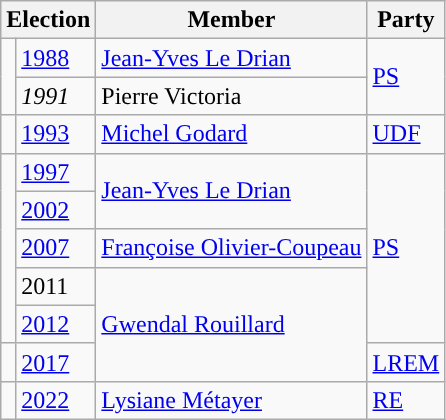<table class="wikitable">
<tr>
<th colspan="2">Election</th>
<th>Member</th>
<th>Party</th>
</tr>
<tr>
<td rowspan="2" style="background-color: "></td>
<td><a href='#'>1988</a></td>
<td><a href='#'>Jean-Yves Le Drian</a></td>
<td rowspan="2"><a href='#'>PS</a></td>
</tr>
<tr>
<td><em>1991</em></td>
<td>Pierre Victoria</td>
</tr>
<tr>
<td style="color:inherit;background-color: "></td>
<td><a href='#'>1993</a></td>
<td><a href='#'>Michel Godard</a></td>
<td><a href='#'>UDF</a></td>
</tr>
<tr>
<td rowspan="5" style="background-color: "></td>
<td><a href='#'>1997</a></td>
<td rowspan="2"><a href='#'>Jean-Yves Le Drian</a></td>
<td rowspan="5"><a href='#'>PS</a></td>
</tr>
<tr>
<td><a href='#'>2002</a></td>
</tr>
<tr>
<td><a href='#'>2007</a></td>
<td><a href='#'>Françoise Olivier-Coupeau</a></td>
</tr>
<tr>
<td>2011</td>
<td rowspan="3"><a href='#'>Gwendal Rouillard</a></td>
</tr>
<tr>
<td><a href='#'>2012</a></td>
</tr>
<tr>
<td style="color:inherit;background-color: "></td>
<td><a href='#'>2017</a></td>
<td><a href='#'>LREM</a></td>
</tr>
<tr>
<td style="color:inherit;background-color: "></td>
<td><a href='#'>2022</a></td>
<td><a href='#'>Lysiane Métayer</a></td>
<td><a href='#'>RE</a></td>
</tr>
</table>
